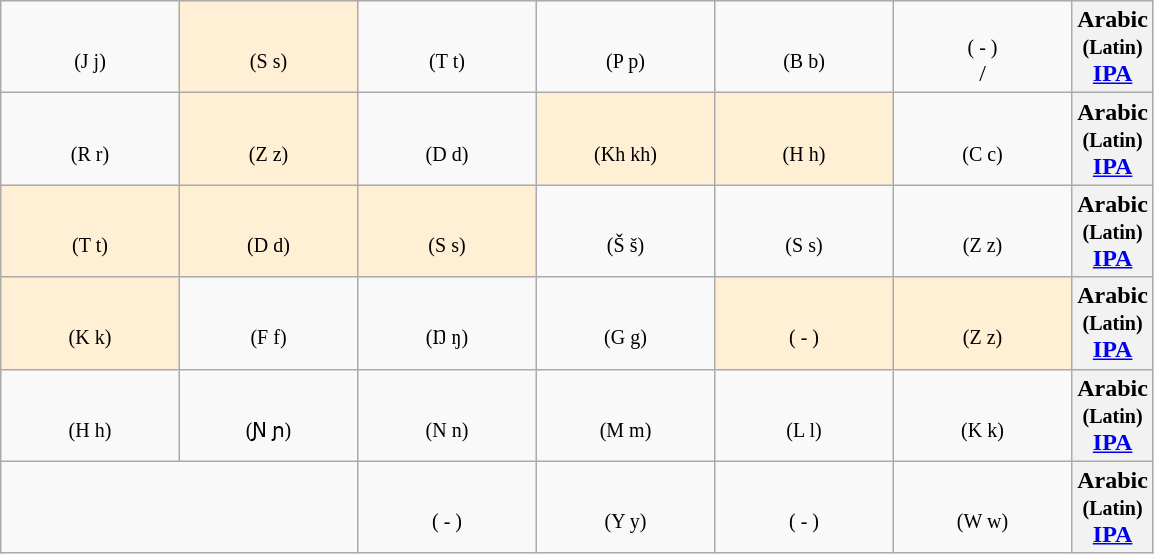<table class="wikitable Unicode" dir="rtl">
<tr>
<th>Arabic<br><small>(Latin)</small><br><a href='#'>IPA</a></th>
<td style="width:7em; text-align:center; padding: 3px;"><span></span><br><small>‌( - )</small><br>/</td>
<td style="width:7em; text-align:center; padding: 3px;"><span></span><br><small>(B b)</small><br></td>
<td style="width:7em; text-align:center; padding: 3px;"><span></span><br><small>(P p)</small><br></td>
<td style="width:7em; text-align:center; padding: 3px;"><span></span><br><small>(T t)</small><br></td>
<td style="width:7em; text-align:center; padding: 3px;" bgcolor="#FFEFD5"><span></span><br><small>(S s)</small><br></td>
<td style="width:7em; text-align:center; padding: 3px;"><span></span><br><small>(J j)</small><br></td>
</tr>
<tr>
<th>Arabic<br><small>(Latin)</small><br><a href='#'>IPA</a></th>
<td style="width:7em; text-align:center; padding: 3px;"><span></span><br><small>(C c)</small><br></td>
<td style="width:7em; text-align:center; padding: 3px;" bgcolor="#FFEFD5"><span></span><br><small>(H h)</small><br></td>
<td style="width:7em; text-align:center; padding: 3px;" bgcolor="#FFEFD5"><span></span><br><small>(Kh kh)</small><br></td>
<td style="width:7em; text-align:center; padding: 3px;"><span></span><br><small>(D d)</small><br></td>
<td style="width:7em; text-align:center; padding: 3px;" bgcolor="#FFEFD5"><span></span><br><small>(Z z)</small><br></td>
<td style="width:7em; text-align:center; padding: 3px;"><span></span><br><small>(R r)</small><br></td>
</tr>
<tr>
<th>Arabic<br><small>(Latin)</small><br><a href='#'>IPA</a></th>
<td style="width:7em; text-align:center; padding: 3px;"><span></span><br><small>(Z z)</small><br></td>
<td style="width:7em; text-align:center; padding: 3px;"><span></span><br><small>(S s)</small><br></td>
<td style="width:7em; text-align:center; padding: 3px;"><span></span><br><small>(Š š)</small><br></td>
<td style="width:7em; text-align:center; padding: 3px;" bgcolor="#FFEFD5"><span></span><br><small>(S s)</small><br></td>
<td style="width:7em; text-align:center; padding: 3px;" bgcolor="#FFEFD5"><span></span><br><small>(D d)</small><br></td>
<td style="width:7em; text-align:center; padding: 3px;" bgcolor="#FFEFD5"><span></span><br><small>(T t)</small><br></td>
</tr>
<tr>
<th>Arabic<br><small>(Latin)</small><br><a href='#'>IPA</a></th>
<td style="width:7em; text-align:center; padding: 3px;" bgcolor="#FFEFD5"><span></span><br><small>(Z z)</small><br></td>
<td style="width:7em; text-align:center; padding: 3px;" bgcolor="#FFEFD5"><span></span><br><small>( - )</small><br></td>
<td style="width:7em; text-align:center; padding: 3px;"><span></span><br><small>(G g)</small><br></td>
<td style="width:7em; text-align:center; padding: 3px;"><span></span><br><small>(Ŋ ŋ)</small><br></td>
<td style="width:7em; text-align:center; padding: 3px;"><span></span><br><small>(F f)</small><br></td>
<td style="width:7em; text-align:center; padding: 3px;" bgcolor="#FFEFD5"><span></span><br><small>(K k)</small><br></td>
</tr>
<tr>
<th>Arabic<br><small>(Latin)</small><br><a href='#'>IPA</a></th>
<td style="width:7em; text-align:center; padding: 3px;"><span></span><br><small>(K k)</small><br></td>
<td style="width:7em; text-align:center; padding: 3px;"><span></span><br><small>(L l)</small><br></td>
<td style="width:7em; text-align:center; padding: 3px;"><span></span><br><small>(M m)</small><br></td>
<td style="width:7em; text-align:center; padding: 3px;"><span></span><br><small>(N n)</small><br></td>
<td style="width:7em; text-align:center; padding: 3px;"><span></span><br><small>(Ɲ ɲ)</small><br></td>
<td style="width:7em; text-align:center; padding: 3px;"><span></span><br><small>(H h)</small><br></td>
</tr>
<tr>
<th>Arabic<br><small>(Latin)</small><br><a href='#'>IPA</a></th>
<td style="width:7em; text-align:center; padding: 3px;"><span></span><br><small>(W w)</small><br></td>
<td style="width:7em; text-align:center; padding: 3px;"><span></span><br><small>( - )</small><br></td>
<td style="width:7em; text-align:center; padding: 3px;"><span></span><br><small>(Y y)</small><br></td>
<td style="width:7em; text-align:center; padding: 3px;"><span></span><br><small>( - )</small><br></td>
</tr>
</table>
